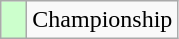<table class="wikitable">
<tr>
<td width=10px bgcolor="#ccffcc"></td>
<td>Championship</td>
</tr>
</table>
